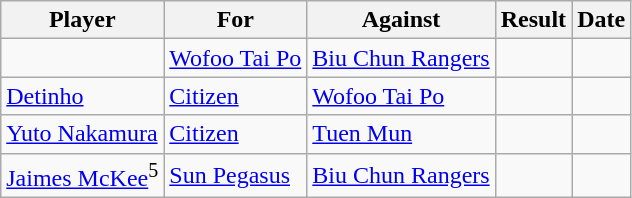<table class="wikitable sortable">
<tr>
<th>Player</th>
<th>For</th>
<th>Against</th>
<th style="text-align:center">Result</th>
<th>Date</th>
</tr>
<tr>
<td> </td>
<td><a href='#'>Wofoo Tai Po</a></td>
<td><a href='#'>Biu Chun Rangers</a></td>
<td style="text-align:center;"></td>
<td></td>
</tr>
<tr>
<td> <a href='#'>Detinho</a></td>
<td><a href='#'>Citizen</a></td>
<td><a href='#'>Wofoo Tai Po</a></td>
<td style="text-align:center;"></td>
<td></td>
</tr>
<tr>
<td> <a href='#'>Yuto Nakamura</a></td>
<td><a href='#'>Citizen</a></td>
<td><a href='#'>Tuen Mun</a></td>
<td style="text-align:center;"></td>
<td></td>
</tr>
<tr>
<td> <a href='#'>Jaimes McKee</a><sup>5</sup></td>
<td><a href='#'>Sun Pegasus</a></td>
<td><a href='#'>Biu Chun Rangers</a></td>
<td style="text-align:center;"></td>
<td></td>
</tr>
</table>
